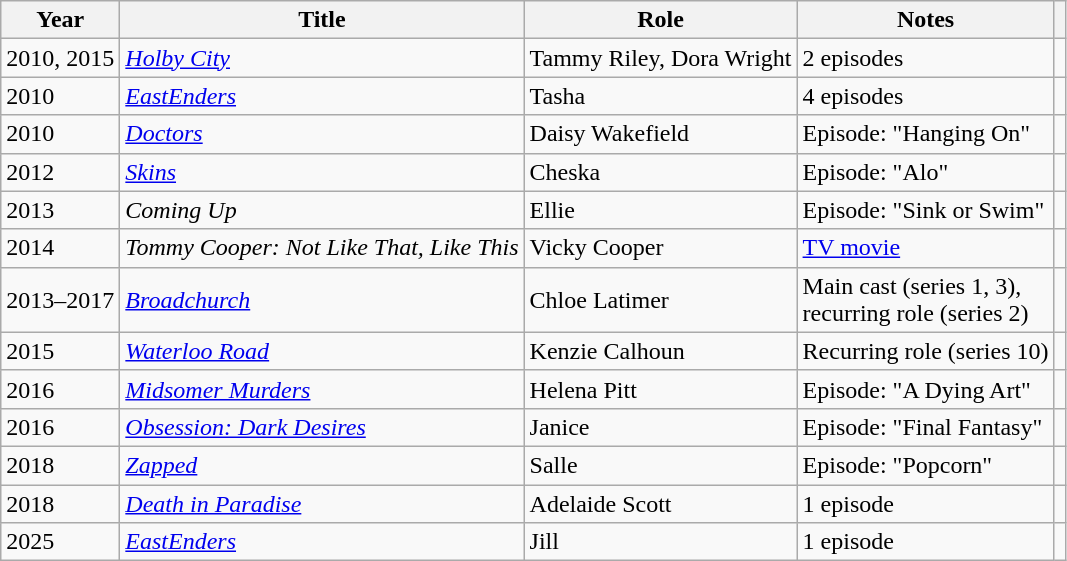<table class="wikitable sortable">
<tr>
<th>Year</th>
<th>Title</th>
<th>Role</th>
<th class="unsortable">Notes</th>
<th></th>
</tr>
<tr>
<td>2010, 2015</td>
<td><em><a href='#'>Holby City</a></em></td>
<td>Tammy Riley, Dora Wright</td>
<td>2 episodes</td>
<td></td>
</tr>
<tr>
<td>2010</td>
<td><em><a href='#'>EastEnders</a></em></td>
<td>Tasha</td>
<td>4 episodes</td>
<td></td>
</tr>
<tr>
<td>2010</td>
<td><em><a href='#'>Doctors</a></em></td>
<td>Daisy Wakefield</td>
<td>Episode: "Hanging On"</td>
<td></td>
</tr>
<tr>
<td>2012</td>
<td><em><a href='#'>Skins</a></em></td>
<td>Cheska</td>
<td>Episode: "Alo"</td>
<td></td>
</tr>
<tr>
<td>2013</td>
<td><em>Coming Up</em></td>
<td>Ellie</td>
<td>Episode: "Sink or Swim"</td>
<td></td>
</tr>
<tr>
<td>2014</td>
<td><em>Tommy Cooper: Not Like That, Like This</em></td>
<td>Vicky Cooper</td>
<td><a href='#'>TV movie</a></td>
<td></td>
</tr>
<tr>
<td>2013–2017</td>
<td><em><a href='#'>Broadchurch</a></em></td>
<td>Chloe Latimer</td>
<td>Main cast (series 1, 3),<br>recurring role (series 2)</td>
<td></td>
</tr>
<tr>
<td>2015</td>
<td><em><a href='#'>Waterloo Road</a></em></td>
<td>Kenzie Calhoun</td>
<td>Recurring role (series 10)</td>
<td></td>
</tr>
<tr>
<td>2016</td>
<td><em><a href='#'>Midsomer Murders</a></em></td>
<td>Helena Pitt</td>
<td>Episode: "A Dying Art"</td>
<td></td>
</tr>
<tr>
<td>2016</td>
<td><em><a href='#'>Obsession: Dark Desires</a></em></td>
<td>Janice</td>
<td>Episode: "Final Fantasy"</td>
<td></td>
</tr>
<tr>
<td>2018</td>
<td><em><a href='#'>Zapped</a></em></td>
<td>Salle</td>
<td>Episode: "Popcorn"</td>
<td></td>
</tr>
<tr>
<td>2018</td>
<td><em><a href='#'>Death in Paradise</a></em></td>
<td>Adelaide Scott</td>
<td>1 episode</td>
<td></td>
</tr>
<tr>
<td>2025</td>
<td><em><a href='#'>EastEnders</a></em></td>
<td>Jill</td>
<td>1 episode</td>
<td></td>
</tr>
</table>
